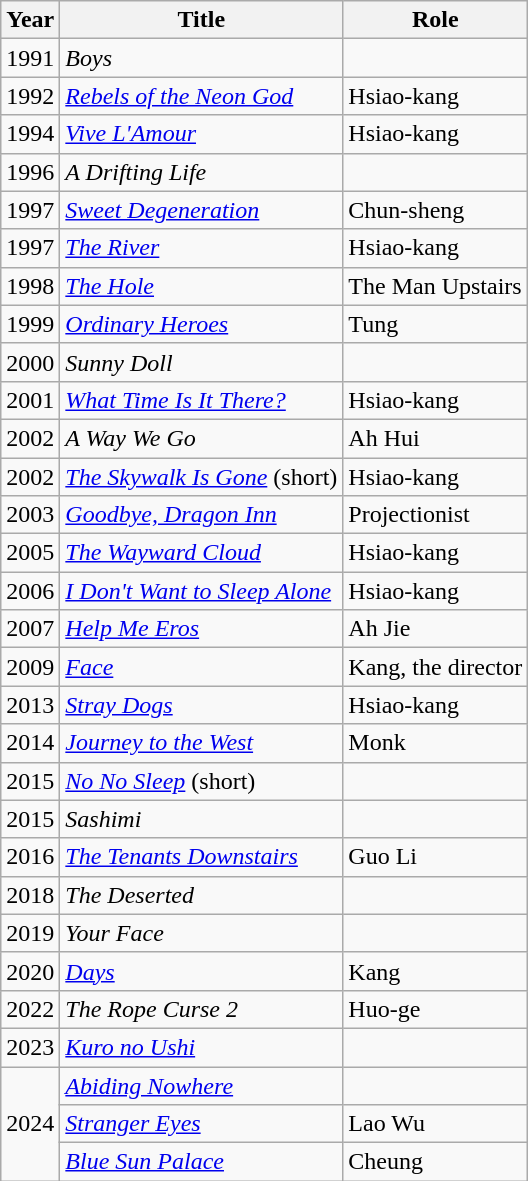<table class="wikitable sortable">
<tr>
<th>Year</th>
<th>Title</th>
<th>Role</th>
</tr>
<tr>
<td>1991</td>
<td><em>Boys</em></td>
<td></td>
</tr>
<tr>
<td>1992</td>
<td><em><a href='#'>Rebels of the Neon God</a></em></td>
<td>Hsiao-kang</td>
</tr>
<tr>
<td>1994</td>
<td><em><a href='#'>Vive L'Amour</a></em></td>
<td>Hsiao-kang</td>
</tr>
<tr>
<td>1996</td>
<td><em>A Drifting Life</em></td>
<td></td>
</tr>
<tr>
<td>1997</td>
<td><em><a href='#'>Sweet Degeneration</a></em></td>
<td>Chun-sheng</td>
</tr>
<tr>
<td>1997</td>
<td><em><a href='#'>The River</a></em></td>
<td>Hsiao-kang</td>
</tr>
<tr>
<td>1998</td>
<td><em><a href='#'>The Hole</a></em></td>
<td>The Man Upstairs</td>
</tr>
<tr>
<td>1999</td>
<td><em><a href='#'>Ordinary Heroes</a></em></td>
<td>Tung</td>
</tr>
<tr>
<td>2000</td>
<td><em>Sunny Doll</em></td>
<td></td>
</tr>
<tr>
<td>2001</td>
<td><em><a href='#'>What Time Is It There?</a></em></td>
<td>Hsiao-kang</td>
</tr>
<tr>
<td>2002</td>
<td><em>A Way We Go</em></td>
<td>Ah Hui</td>
</tr>
<tr>
<td>2002</td>
<td><em><a href='#'>The Skywalk Is Gone</a></em> (short)</td>
<td>Hsiao-kang</td>
</tr>
<tr>
<td>2003</td>
<td><em><a href='#'>Goodbye, Dragon Inn</a></em></td>
<td>Projectionist</td>
</tr>
<tr>
<td>2005</td>
<td><em><a href='#'>The Wayward Cloud</a></em></td>
<td>Hsiao-kang</td>
</tr>
<tr>
<td>2006</td>
<td><em><a href='#'>I Don't Want to Sleep Alone</a></em></td>
<td>Hsiao-kang</td>
</tr>
<tr>
<td>2007</td>
<td><em><a href='#'>Help Me Eros</a></em></td>
<td>Ah Jie</td>
</tr>
<tr>
<td>2009</td>
<td><em><a href='#'>Face</a></em></td>
<td>Kang, the director</td>
</tr>
<tr>
<td>2013</td>
<td><em><a href='#'>Stray Dogs</a></em></td>
<td>Hsiao-kang</td>
</tr>
<tr>
<td>2014</td>
<td><em><a href='#'>Journey to the West</a></em></td>
<td>Monk</td>
</tr>
<tr>
<td>2015</td>
<td><em><a href='#'>No No Sleep</a></em> (short)</td>
<td></td>
</tr>
<tr>
<td>2015</td>
<td><em>Sashimi</em></td>
<td></td>
</tr>
<tr>
<td>2016</td>
<td><em><a href='#'>The Tenants Downstairs</a></em></td>
<td>Guo Li</td>
</tr>
<tr>
<td>2018</td>
<td><em>The Deserted</em></td>
<td></td>
</tr>
<tr>
<td>2019</td>
<td><em>Your Face</em></td>
<td></td>
</tr>
<tr>
<td>2020</td>
<td><em><a href='#'>Days</a></em></td>
<td>Kang</td>
</tr>
<tr>
<td>2022</td>
<td><em>The Rope Curse 2</em></td>
<td>Huo-ge</td>
</tr>
<tr>
<td>2023</td>
<td><em><a href='#'>Kuro no Ushi</a></em></td>
<td></td>
</tr>
<tr>
<td rowspan=3>2024</td>
<td><em><a href='#'>Abiding Nowhere</a></em></td>
<td></td>
</tr>
<tr>
<td><em><a href='#'>Stranger Eyes</a></em></td>
<td>Lao Wu</td>
</tr>
<tr>
<td><em><a href='#'>Blue Sun Palace</a></em></td>
<td>Cheung</td>
</tr>
</table>
